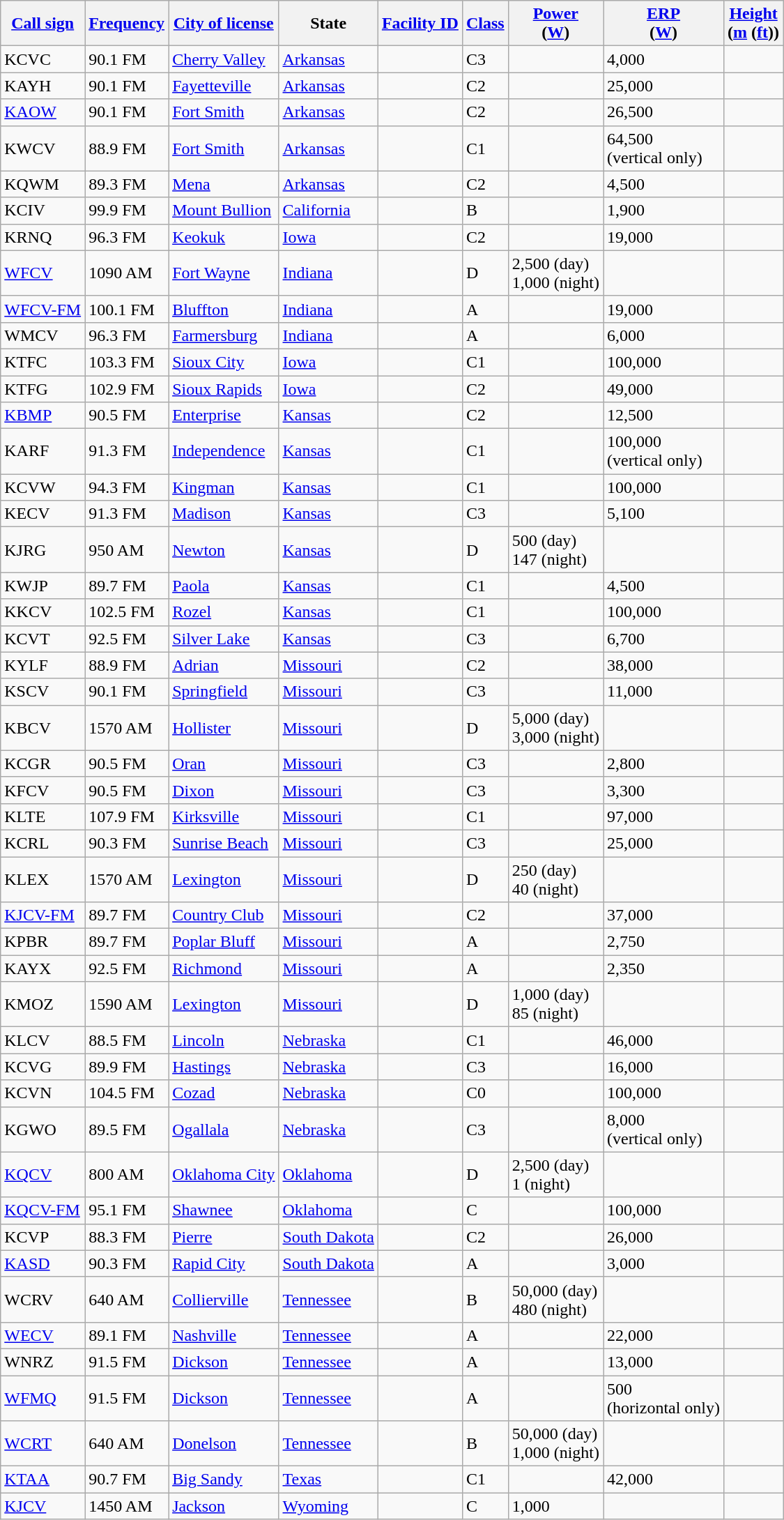<table class="wikitable sortable">
<tr>
<th><a href='#'>Call sign</a></th>
<th data-sort-type="number"><a href='#'>Frequency</a></th>
<th><a href='#'>City of license</a></th>
<th>State</th>
<th data-sort-type="number"><a href='#'>Facility ID</a></th>
<th><a href='#'>Class</a></th>
<th data-sort-type="number"><a href='#'>Power</a><br>(<a href='#'>W</a>)</th>
<th data-sort-type="number"><a href='#'>ERP</a><br>(<a href='#'>W</a>)</th>
<th data-sort-type="number"><a href='#'>Height</a><br>(<a href='#'>m</a> (<a href='#'>ft</a>))</th>
</tr>
<tr>
<td>KCVC</td>
<td>90.1 FM</td>
<td><a href='#'>Cherry Valley</a></td>
<td><a href='#'>Arkansas</a></td>
<td></td>
<td>C3</td>
<td></td>
<td>4,000</td>
<td></td>
</tr>
<tr>
<td>KAYH</td>
<td>90.1 FM</td>
<td><a href='#'>Fayetteville</a></td>
<td><a href='#'>Arkansas</a></td>
<td></td>
<td>C2</td>
<td></td>
<td>25,000</td>
<td></td>
</tr>
<tr>
<td><a href='#'>KAOW</a></td>
<td>90.1 FM</td>
<td><a href='#'>Fort Smith</a></td>
<td><a href='#'>Arkansas</a></td>
<td></td>
<td>C2</td>
<td></td>
<td>26,500</td>
<td></td>
</tr>
<tr>
<td>KWCV</td>
<td>88.9 FM</td>
<td><a href='#'>Fort Smith</a></td>
<td><a href='#'>Arkansas</a></td>
<td></td>
<td>C1</td>
<td></td>
<td>64,500 <br> (vertical only)</td>
<td></td>
</tr>
<tr>
<td>KQWM</td>
<td>89.3 FM</td>
<td><a href='#'>Mena</a></td>
<td><a href='#'>Arkansas</a></td>
<td></td>
<td>C2</td>
<td></td>
<td>4,500</td>
<td></td>
</tr>
<tr>
<td>KCIV</td>
<td>99.9 FM</td>
<td><a href='#'>Mount Bullion</a></td>
<td><a href='#'>California</a></td>
<td></td>
<td>B</td>
<td></td>
<td>1,900</td>
<td></td>
</tr>
<tr>
<td>KRNQ</td>
<td>96.3 FM</td>
<td><a href='#'>Keokuk</a></td>
<td><a href='#'>Iowa</a></td>
<td></td>
<td>C2</td>
<td></td>
<td>19,000</td>
<td></td>
</tr>
<tr>
<td><a href='#'>WFCV</a></td>
<td>1090 AM</td>
<td><a href='#'>Fort Wayne</a></td>
<td><a href='#'>Indiana</a></td>
<td></td>
<td>D</td>
<td>2,500 (day) <br> 1,000 (night)</td>
<td></td>
<td></td>
</tr>
<tr>
<td><a href='#'>WFCV-FM</a></td>
<td>100.1 FM</td>
<td><a href='#'>Bluffton</a></td>
<td><a href='#'>Indiana</a></td>
<td></td>
<td>A</td>
<td></td>
<td>19,000</td>
<td></td>
</tr>
<tr>
<td>WMCV</td>
<td>96.3 FM</td>
<td><a href='#'>Farmersburg</a></td>
<td><a href='#'>Indiana</a></td>
<td></td>
<td>A</td>
<td></td>
<td>6,000</td>
<td></td>
</tr>
<tr>
<td>KTFC</td>
<td>103.3 FM</td>
<td><a href='#'>Sioux City</a></td>
<td><a href='#'>Iowa</a></td>
<td></td>
<td>C1</td>
<td></td>
<td>100,000</td>
<td></td>
</tr>
<tr>
<td>KTFG</td>
<td>102.9 FM</td>
<td><a href='#'>Sioux Rapids</a></td>
<td><a href='#'>Iowa</a></td>
<td></td>
<td>C2</td>
<td></td>
<td>49,000</td>
<td></td>
</tr>
<tr>
<td><a href='#'>KBMP</a></td>
<td>90.5 FM</td>
<td><a href='#'>Enterprise</a></td>
<td><a href='#'>Kansas</a></td>
<td></td>
<td>C2</td>
<td></td>
<td>12,500</td>
<td></td>
</tr>
<tr>
<td>KARF</td>
<td>91.3 FM</td>
<td><a href='#'>Independence</a></td>
<td><a href='#'>Kansas</a></td>
<td></td>
<td>C1</td>
<td></td>
<td>100,000 <br> (vertical only)</td>
<td></td>
</tr>
<tr>
<td>KCVW</td>
<td>94.3 FM</td>
<td><a href='#'>Kingman</a></td>
<td><a href='#'>Kansas</a></td>
<td></td>
<td>C1</td>
<td></td>
<td>100,000</td>
<td></td>
</tr>
<tr>
<td>KECV</td>
<td>91.3 FM</td>
<td><a href='#'>Madison</a></td>
<td><a href='#'>Kansas</a></td>
<td></td>
<td>C3</td>
<td></td>
<td>5,100</td>
<td></td>
</tr>
<tr>
<td>KJRG</td>
<td>950 AM</td>
<td><a href='#'>Newton</a></td>
<td><a href='#'>Kansas</a></td>
<td></td>
<td>D</td>
<td>500 (day) <br> 147 (night)</td>
<td></td>
<td></td>
</tr>
<tr>
<td>KWJP</td>
<td>89.7 FM</td>
<td><a href='#'>Paola</a></td>
<td><a href='#'>Kansas</a></td>
<td></td>
<td>C1</td>
<td></td>
<td>4,500</td>
<td></td>
</tr>
<tr>
<td>KKCV</td>
<td>102.5 FM</td>
<td><a href='#'>Rozel</a></td>
<td><a href='#'>Kansas</a></td>
<td></td>
<td>C1</td>
<td></td>
<td>100,000</td>
<td></td>
</tr>
<tr>
<td>KCVT</td>
<td>92.5 FM</td>
<td><a href='#'>Silver Lake</a></td>
<td><a href='#'>Kansas</a></td>
<td></td>
<td>C3</td>
<td></td>
<td>6,700</td>
<td></td>
</tr>
<tr>
<td>KYLF</td>
<td>88.9 FM</td>
<td><a href='#'>Adrian</a></td>
<td><a href='#'>Missouri</a></td>
<td></td>
<td>C2</td>
<td></td>
<td>38,000</td>
<td></td>
</tr>
<tr>
<td>KSCV</td>
<td>90.1 FM</td>
<td><a href='#'>Springfield</a></td>
<td><a href='#'>Missouri</a></td>
<td></td>
<td>C3</td>
<td></td>
<td>11,000</td>
<td></td>
</tr>
<tr>
<td>KBCV</td>
<td>1570 AM</td>
<td><a href='#'>Hollister</a></td>
<td><a href='#'>Missouri</a></td>
<td></td>
<td>D</td>
<td>5,000 (day) <br> 3,000 (night)</td>
<td></td>
<td></td>
</tr>
<tr>
<td>KCGR</td>
<td>90.5 FM</td>
<td><a href='#'>Oran</a></td>
<td><a href='#'>Missouri</a></td>
<td></td>
<td>C3</td>
<td></td>
<td>2,800</td>
<td></td>
</tr>
<tr>
<td>KFCV</td>
<td>90.5 FM</td>
<td><a href='#'>Dixon</a></td>
<td><a href='#'>Missouri</a></td>
<td></td>
<td>C3</td>
<td></td>
<td>3,300</td>
<td></td>
</tr>
<tr>
<td>KLTE</td>
<td>107.9 FM</td>
<td><a href='#'>Kirksville</a></td>
<td><a href='#'>Missouri</a></td>
<td></td>
<td>C1</td>
<td></td>
<td>97,000</td>
<td></td>
</tr>
<tr>
<td>KCRL</td>
<td>90.3 FM</td>
<td><a href='#'>Sunrise Beach</a></td>
<td><a href='#'>Missouri</a></td>
<td></td>
<td>C3</td>
<td></td>
<td>25,000</td>
<td></td>
</tr>
<tr>
<td>KLEX</td>
<td>1570 AM</td>
<td><a href='#'>Lexington</a></td>
<td><a href='#'>Missouri</a></td>
<td></td>
<td>D</td>
<td>250 (day) <br> 40 (night)</td>
<td></td>
<td></td>
</tr>
<tr>
<td><a href='#'>KJCV-FM</a></td>
<td>89.7 FM</td>
<td><a href='#'>Country Club</a></td>
<td><a href='#'>Missouri</a></td>
<td></td>
<td>C2</td>
<td></td>
<td>37,000</td>
<td></td>
</tr>
<tr>
<td>KPBR</td>
<td>89.7 FM</td>
<td><a href='#'>Poplar Bluff</a></td>
<td><a href='#'>Missouri</a></td>
<td></td>
<td>A</td>
<td></td>
<td>2,750</td>
<td></td>
</tr>
<tr>
<td>KAYX</td>
<td>92.5 FM</td>
<td><a href='#'>Richmond</a></td>
<td><a href='#'>Missouri</a></td>
<td></td>
<td>A</td>
<td></td>
<td>2,350</td>
<td></td>
</tr>
<tr>
<td>KMOZ</td>
<td>1590 AM</td>
<td><a href='#'>Lexington</a></td>
<td><a href='#'>Missouri</a></td>
<td></td>
<td>D</td>
<td>1,000 (day) <br> 85 (night)</td>
<td></td>
<td></td>
</tr>
<tr>
<td>KLCV</td>
<td>88.5 FM</td>
<td><a href='#'>Lincoln</a></td>
<td><a href='#'>Nebraska</a></td>
<td></td>
<td>C1</td>
<td></td>
<td>46,000</td>
<td></td>
</tr>
<tr>
<td>KCVG</td>
<td>89.9 FM</td>
<td><a href='#'>Hastings</a></td>
<td><a href='#'>Nebraska</a></td>
<td></td>
<td>C3</td>
<td></td>
<td>16,000</td>
<td></td>
</tr>
<tr>
<td>KCVN</td>
<td>104.5 FM</td>
<td><a href='#'>Cozad</a></td>
<td><a href='#'>Nebraska</a></td>
<td></td>
<td>C0</td>
<td></td>
<td>100,000</td>
<td></td>
</tr>
<tr>
<td>KGWO</td>
<td>89.5 FM</td>
<td><a href='#'>Ogallala</a></td>
<td><a href='#'>Nebraska</a></td>
<td></td>
<td>C3</td>
<td></td>
<td>8,000 <br> (vertical only)</td>
<td></td>
</tr>
<tr>
<td><a href='#'>KQCV</a></td>
<td>800 AM</td>
<td><a href='#'>Oklahoma City</a></td>
<td><a href='#'>Oklahoma</a></td>
<td></td>
<td>D</td>
<td>2,500 (day) <br> 1 (night)</td>
<td></td>
<td></td>
</tr>
<tr>
<td><a href='#'>KQCV-FM</a></td>
<td>95.1 FM</td>
<td><a href='#'>Shawnee</a></td>
<td><a href='#'>Oklahoma</a></td>
<td></td>
<td>C</td>
<td></td>
<td>100,000</td>
<td></td>
</tr>
<tr>
<td>KCVP</td>
<td>88.3 FM</td>
<td><a href='#'>Pierre</a></td>
<td><a href='#'>South Dakota</a></td>
<td></td>
<td>C2</td>
<td></td>
<td>26,000</td>
<td></td>
</tr>
<tr>
<td><a href='#'>KASD</a></td>
<td>90.3 FM</td>
<td><a href='#'>Rapid City</a></td>
<td><a href='#'>South Dakota</a></td>
<td></td>
<td>A</td>
<td></td>
<td>3,000</td>
<td></td>
</tr>
<tr>
<td>WCRV</td>
<td>640 AM</td>
<td><a href='#'>Collierville</a></td>
<td><a href='#'>Tennessee</a></td>
<td></td>
<td>B</td>
<td>50,000 (day) <br> 480 (night)</td>
<td></td>
<td></td>
</tr>
<tr>
<td><a href='#'>WECV</a></td>
<td>89.1 FM</td>
<td><a href='#'>Nashville</a></td>
<td><a href='#'>Tennessee</a></td>
<td></td>
<td>A</td>
<td></td>
<td>22,000</td>
<td></td>
</tr>
<tr>
<td>WNRZ</td>
<td>91.5 FM</td>
<td><a href='#'>Dickson</a></td>
<td><a href='#'>Tennessee</a></td>
<td></td>
<td>A</td>
<td></td>
<td>13,000</td>
<td></td>
</tr>
<tr>
<td><a href='#'>WFMQ</a></td>
<td>91.5 FM</td>
<td><a href='#'>Dickson</a></td>
<td><a href='#'>Tennessee</a></td>
<td></td>
<td>A</td>
<td></td>
<td>500 <br> (horizontal only)</td>
<td></td>
</tr>
<tr>
<td><a href='#'>WCRT</a></td>
<td>640 AM</td>
<td><a href='#'>Donelson</a></td>
<td><a href='#'>Tennessee</a></td>
<td></td>
<td>B</td>
<td>50,000 (day) <br> 1,000 (night)</td>
<td></td>
<td></td>
</tr>
<tr>
<td><a href='#'>KTAA</a></td>
<td>90.7 FM</td>
<td><a href='#'>Big Sandy</a></td>
<td><a href='#'>Texas</a></td>
<td></td>
<td>C1</td>
<td></td>
<td>42,000</td>
<td></td>
</tr>
<tr>
<td><a href='#'>KJCV</a></td>
<td>1450 AM</td>
<td><a href='#'>Jackson</a></td>
<td><a href='#'>Wyoming</a></td>
<td></td>
<td>C</td>
<td>1,000</td>
<td></td>
<td></td>
</tr>
</table>
